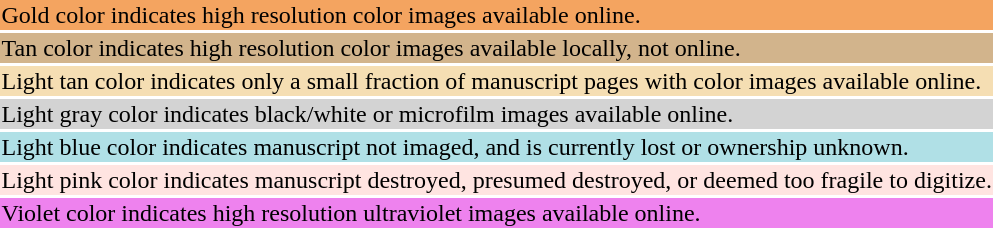<table style="background:transparent">
<tr>
<td bgcolor="sandybrown">Gold color indicates high resolution color images available online.</td>
</tr>
<tr>
<td bgcolor="tan">Tan color indicates high resolution color images available locally, not online.</td>
</tr>
<tr>
<td bgcolor="wheat">Light tan color indicates only a small fraction of manuscript pages with color images available online.</td>
</tr>
<tr>
<td bgcolor="lightgray">Light gray color indicates black/white or microfilm images available online.</td>
</tr>
<tr>
<td bgcolor="powderblue">Light blue color indicates manuscript not imaged, and is currently lost or ownership unknown.</td>
</tr>
<tr>
<td bgcolor="mistyrose">Light pink color indicates manuscript destroyed, presumed destroyed, or deemed too fragile to digitize.</td>
</tr>
<tr>
<td bgcolor="violet">Violet color indicates high resolution ultraviolet images available online.</td>
</tr>
</table>
